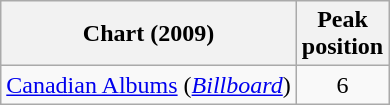<table class="wikitable">
<tr>
<th>Chart (2009)</th>
<th>Peak<br>position</th>
</tr>
<tr>
<td><a href='#'>Canadian Albums</a> (<em><a href='#'>Billboard</a></em>)</td>
<td align="center">6</td>
</tr>
</table>
